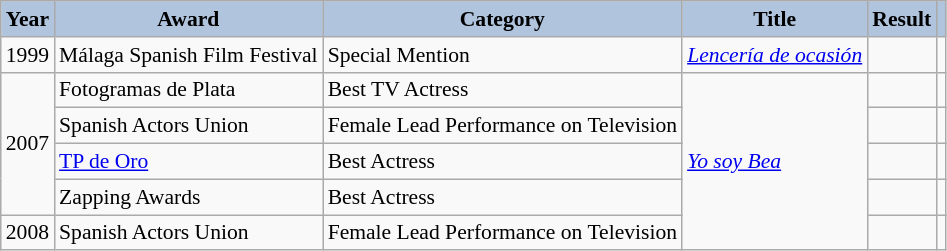<table class="wikitable" style="font-size:90%;">
<tr>
<th style="background:#B0C4DE;">Year</th>
<th style="background:#B0C4DE;">Award</th>
<th style="background:#B0C4DE;">Category</th>
<th style="background:#B0C4DE;">Title</th>
<th style="background:#B0C4DE;">Result</th>
<th style="background:#B0C4DE;"></th>
</tr>
<tr>
<td>1999</td>
<td>Málaga Spanish Film Festival</td>
<td>Special Mention</td>
<td><em><a href='#'>Lencería de ocasión</a></em></td>
<td></td>
<td></td>
</tr>
<tr>
<td rowspan="4">2007</td>
<td>Fotogramas de Plata</td>
<td>Best TV Actress</td>
<td rowspan="5"><em><a href='#'>Yo soy Bea</a></em></td>
<td></td>
<td></td>
</tr>
<tr>
<td>Spanish Actors Union</td>
<td>Female Lead Performance on Television</td>
<td></td>
<td></td>
</tr>
<tr>
<td><a href='#'>TP de Oro</a></td>
<td>Best Actress</td>
<td></td>
<td></td>
</tr>
<tr>
<td>Zapping Awards</td>
<td>Best Actress</td>
<td></td>
<td></td>
</tr>
<tr>
<td>2008</td>
<td>Spanish Actors Union</td>
<td>Female Lead Performance on Television</td>
<td></td>
<td></td>
</tr>
</table>
